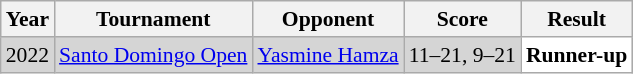<table class="sortable wikitable" style="font-size: 90%;">
<tr>
<th>Year</th>
<th>Tournament</th>
<th>Opponent</th>
<th>Score</th>
<th>Result</th>
</tr>
<tr bgcolor="#D5D5D5">
<td align="center">2022</td>
<td align="left"><a href='#'>Santo Domingo Open</a></td>
<td align="left"> <a href='#'>Yasmine Hamza</a></td>
<td align="left">11–21, 9–21</td>
<td style="text-align:left; background:white"> <strong>Runner-up</strong></td>
</tr>
</table>
